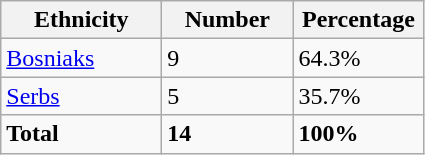<table class="wikitable">
<tr>
<th width="100px">Ethnicity</th>
<th width="80px">Number</th>
<th width="80px">Percentage</th>
</tr>
<tr>
<td><a href='#'>Bosniaks</a></td>
<td>9</td>
<td>64.3%</td>
</tr>
<tr>
<td><a href='#'>Serbs</a></td>
<td>5</td>
<td>35.7%</td>
</tr>
<tr>
<td><strong>Total</strong></td>
<td><strong>14</strong></td>
<td><strong>100%</strong></td>
</tr>
</table>
